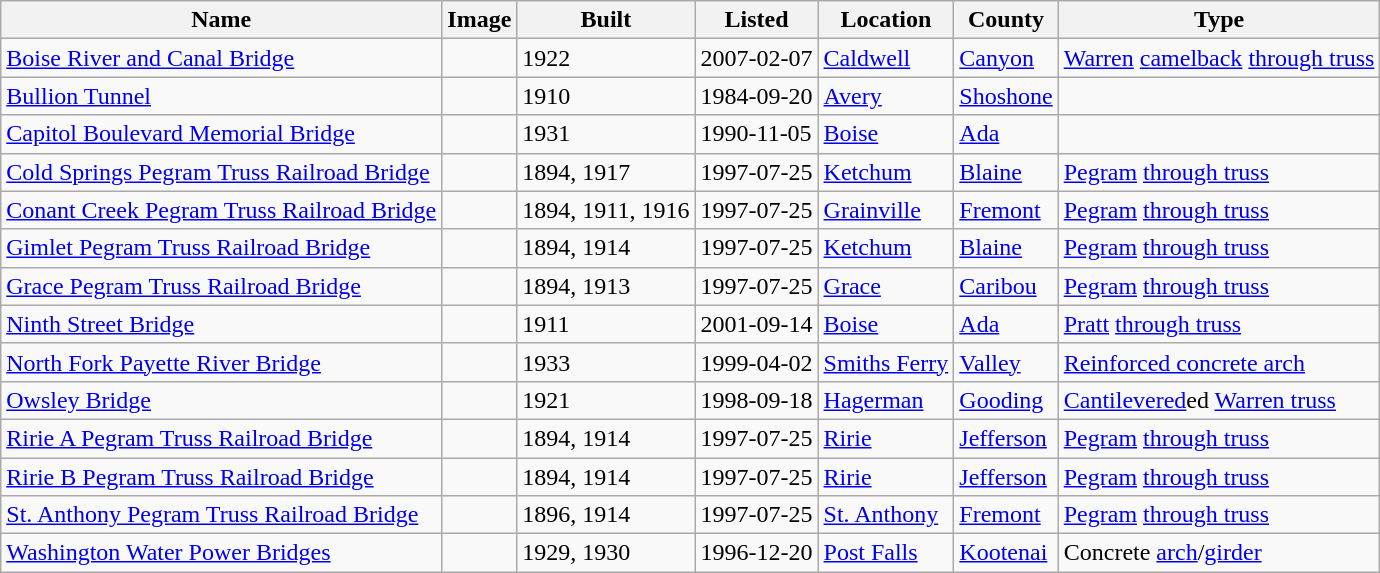<table class="wikitable sortable">
<tr>
<th>Name</th>
<th>Image</th>
<th>Built</th>
<th>Listed</th>
<th>Location</th>
<th>County</th>
<th>Type</th>
</tr>
<tr>
<td><a href='#'>Boise River and Canal Bridge</a></td>
<td></td>
<td>1922</td>
<td>2007-02-07</td>
<td><a href='#'>Caldwell</a><br><small></small></td>
<td><a href='#'>Canyon</a></td>
<td><a href='#'>Warren</a> <a href='#'>camelback</a> <a href='#'>through truss</a></td>
</tr>
<tr>
<td><a href='#'>Bullion Tunnel</a></td>
<td></td>
<td>1910</td>
<td>1984-09-20</td>
<td><a href='#'>Avery</a><br><small></small></td>
<td><a href='#'>Shoshone</a></td>
<td></td>
</tr>
<tr>
<td><a href='#'>Capitol Boulevard Memorial Bridge</a></td>
<td></td>
<td>1931</td>
<td>1990-11-05</td>
<td><a href='#'>Boise</a><br><small></small></td>
<td><a href='#'>Ada</a></td>
<td></td>
</tr>
<tr>
<td><a href='#'>Cold Springs Pegram Truss Railroad Bridge</a></td>
<td></td>
<td>1894, 1917</td>
<td>1997-07-25</td>
<td><a href='#'>Ketchum</a><br><small></small></td>
<td><a href='#'>Blaine</a></td>
<td><a href='#'>Pegram</a> <a href='#'>through truss</a></td>
</tr>
<tr>
<td><a href='#'>Conant Creek Pegram Truss Railroad Bridge</a></td>
<td></td>
<td>1894, 1911, 1916</td>
<td>1997-07-25</td>
<td><a href='#'>Grainville</a><br><small></small></td>
<td><a href='#'>Fremont</a></td>
<td><a href='#'>Pegram</a> <a href='#'>through truss</a></td>
</tr>
<tr>
<td><a href='#'>Gimlet Pegram Truss Railroad Bridge</a></td>
<td></td>
<td>1894, 1914</td>
<td>1997-07-25</td>
<td><a href='#'>Ketchum</a><br><small></small></td>
<td><a href='#'>Blaine</a></td>
<td><a href='#'>Pegram</a> <a href='#'>through truss</a></td>
</tr>
<tr>
<td><a href='#'>Grace Pegram Truss Railroad Bridge</a></td>
<td></td>
<td>1894, 1913</td>
<td>1997-07-25</td>
<td><a href='#'>Grace</a><br><small></small></td>
<td><a href='#'>Caribou</a></td>
<td><a href='#'>Pegram</a> <a href='#'>through truss</a></td>
</tr>
<tr>
<td><a href='#'>Ninth Street Bridge</a></td>
<td></td>
<td>1911</td>
<td>2001-09-14</td>
<td><a href='#'>Boise</a><br><small></small></td>
<td><a href='#'>Ada</a></td>
<td><a href='#'>Pratt</a> <a href='#'>through truss</a></td>
</tr>
<tr>
<td><a href='#'>North Fork Payette River Bridge</a></td>
<td></td>
<td>1933</td>
<td>1999-04-02</td>
<td><a href='#'>Smiths Ferry</a><br><small></small></td>
<td><a href='#'>Valley</a></td>
<td><a href='#'>Reinforced concrete arch</a></td>
</tr>
<tr>
<td><a href='#'>Owsley Bridge</a></td>
<td></td>
<td>1921</td>
<td>1998-09-18</td>
<td><a href='#'>Hagerman</a><br><small></small></td>
<td><a href='#'>Gooding</a></td>
<td><a href='#'>Cantilevered</a>ed <a href='#'>Warren truss</a><br></td>
</tr>
<tr>
<td><a href='#'>Ririe A Pegram Truss Railroad Bridge</a></td>
<td></td>
<td>1894, 1914</td>
<td>1997-07-25</td>
<td><a href='#'>Ririe</a><br><small></small></td>
<td><a href='#'>Jefferson</a></td>
<td><a href='#'>Pegram</a> <a href='#'>through truss</a></td>
</tr>
<tr>
<td><a href='#'>Ririe B Pegram Truss Railroad Bridge</a></td>
<td></td>
<td>1894, 1914</td>
<td>1997-07-25</td>
<td><a href='#'>Ririe</a><br><small></small></td>
<td><a href='#'>Jefferson</a></td>
<td><a href='#'>Pegram</a> <a href='#'>through truss</a></td>
</tr>
<tr>
<td><a href='#'>St. Anthony Pegram Truss Railroad Bridge</a></td>
<td></td>
<td>1896, 1914</td>
<td>1997-07-25</td>
<td><a href='#'>St. Anthony</a><br><small></small></td>
<td><a href='#'>Fremont</a></td>
<td><a href='#'>Pegram</a> <a href='#'>through truss</a></td>
</tr>
<tr>
<td><a href='#'>Washington Water Power Bridges</a></td>
<td></td>
<td>1929, 1930</td>
<td>1996-12-20</td>
<td><a href='#'>Post Falls</a><br><small></small></td>
<td><a href='#'>Kootenai</a></td>
<td>Concrete <a href='#'>arch</a>/<a href='#'>girder</a></td>
</tr>
</table>
